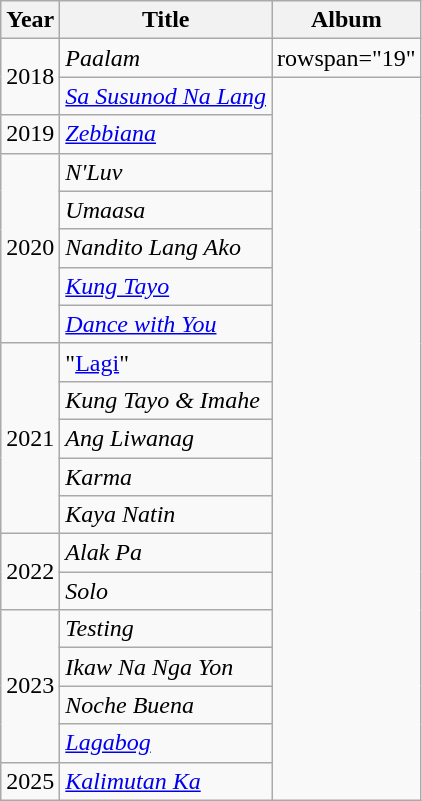<table class="wikitable mw-collapsible">
<tr>
<th>Year</th>
<th>Title</th>
<th>Album</th>
</tr>
<tr>
<td rowspan="2">2018</td>
<td><em>Paalam</em><br></td>
<td>rowspan="19" </td>
</tr>
<tr>
<td><em><a href='#'>Sa Susunod Na Lang</a></em><br></td>
</tr>
<tr>
<td>2019</td>
<td><em><a href='#'>Zebbiana</a></em></td>
</tr>
<tr>
<td rowspan="5">2020</td>
<td><em>N'Luv</em><br></td>
</tr>
<tr>
<td><em>Umaasa</em></td>
</tr>
<tr>
<td><em>Nandito Lang Ako</em><br></td>
</tr>
<tr>
<td><em><a href='#'>Kung Tayo</a></em></td>
</tr>
<tr>
<td><em><a href='#'>Dance with You</a></em><br></td>
</tr>
<tr>
<td rowspan="5">2021</td>
<td>"<a href='#'>Lagi</a>"</td>
</tr>
<tr>
<td><em>Kung Tayo & Imahe</em><br></td>
</tr>
<tr>
<td><em>Ang Liwanag</em><br></td>
</tr>
<tr>
<td><em>Karma</em><br></td>
</tr>
<tr>
<td><em>Kaya Natin</em></td>
</tr>
<tr>
<td rowspan="2">2022</td>
<td><em>Alak Pa</em> <br></td>
</tr>
<tr>
<td><em>Solo</em></td>
</tr>
<tr>
<td rowspan="4">2023</td>
<td><em>Testing</em></td>
</tr>
<tr>
<td><em>Ikaw Na Nga Yon</em> <br></td>
</tr>
<tr>
<td><em>Noche Buena</em></td>
</tr>
<tr>
<td><em><a href='#'>Lagabog</a></em> <br></td>
</tr>
<tr>
<td rowspan="4">2025</td>
<td><em><a href='#'>Kalimutan Ka</a></em></td>
</tr>
</table>
